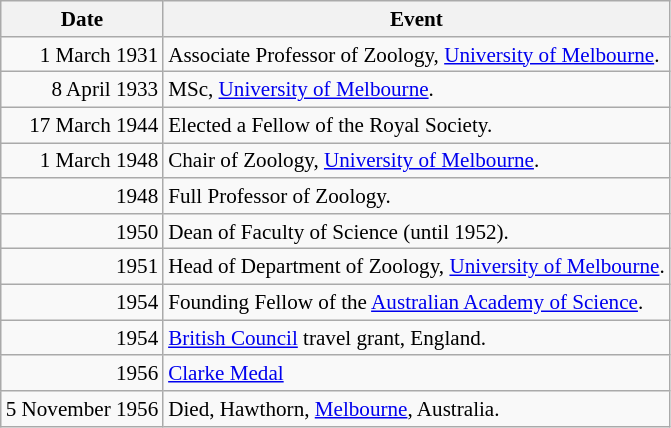<table class="wikitable" style="font-size:88%; float:left; margin-right:1em;">
<tr>
<th>Date</th>
<th>Event</th>
</tr>
<tr>
<td align=right>1 March 1931</td>
<td>Associate Professor of Zoology, <a href='#'>University of Melbourne</a>.</td>
</tr>
<tr>
<td align=right>8 April 1933</td>
<td>MSc, <a href='#'>University of Melbourne</a>.</td>
</tr>
<tr>
<td align=right>17 March 1944</td>
<td>Elected a Fellow of the Royal Society.</td>
</tr>
<tr>
<td align=right>1 March 1948</td>
<td>Chair of Zoology, <a href='#'>University of Melbourne</a>.</td>
</tr>
<tr>
<td align=right>1948</td>
<td>Full Professor of Zoology.</td>
</tr>
<tr>
<td align=right>1950</td>
<td>Dean of Faculty of Science (until 1952).</td>
</tr>
<tr>
<td align=right>1951</td>
<td>Head of Department of Zoology, <a href='#'>University of Melbourne</a>.</td>
</tr>
<tr>
<td align=right>1954</td>
<td>Founding Fellow of the <a href='#'>Australian Academy of Science</a>.</td>
</tr>
<tr>
<td align=right>1954</td>
<td><a href='#'>British Council</a> travel grant, England.</td>
</tr>
<tr>
<td align=right>1956</td>
<td><a href='#'>Clarke Medal</a></td>
</tr>
<tr>
<td align=right>5 November 1956</td>
<td>Died, Hawthorn, <a href='#'>Melbourne</a>, Australia.</td>
</tr>
</table>
